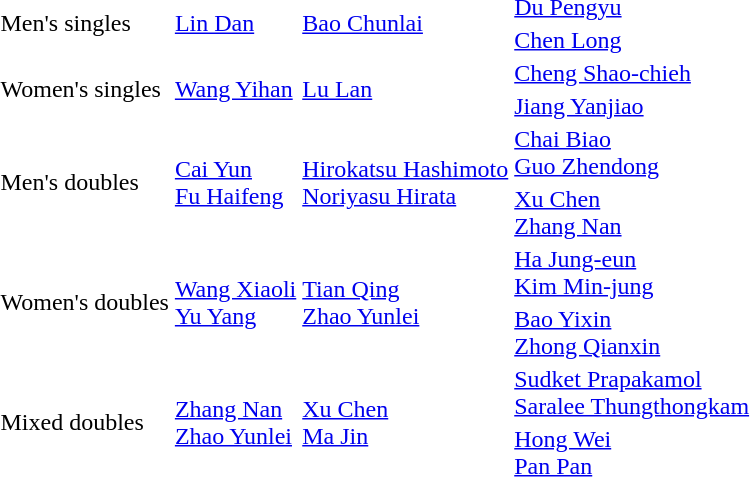<table>
<tr>
<td rowspan=2>Men's singles</td>
<td rowspan=2> <a href='#'>Lin Dan</a></td>
<td rowspan=2> <a href='#'>Bao Chunlai</a></td>
<td> <a href='#'>Du Pengyu</a></td>
</tr>
<tr>
<td> <a href='#'>Chen Long</a></td>
</tr>
<tr>
<td rowspan=2>Women's singles</td>
<td rowspan=2> <a href='#'>Wang Yihan</a></td>
<td rowspan=2> <a href='#'>Lu Lan</a></td>
<td> <a href='#'>Cheng Shao-chieh</a></td>
</tr>
<tr>
<td> <a href='#'>Jiang Yanjiao</a></td>
</tr>
<tr>
<td rowspan=2>Men's doubles</td>
<td rowspan=2> <a href='#'>Cai Yun</a> <br> <a href='#'>Fu Haifeng</a></td>
<td rowspan=2> <a href='#'>Hirokatsu Hashimoto</a> <br> <a href='#'>Noriyasu Hirata</a></td>
<td> <a href='#'>Chai Biao</a> <br> <a href='#'>Guo Zhendong</a></td>
</tr>
<tr>
<td> <a href='#'>Xu Chen</a> <br> <a href='#'>Zhang Nan</a></td>
</tr>
<tr>
<td rowspan=2>Women's doubles</td>
<td rowspan=2> <a href='#'>Wang Xiaoli</a> <br> <a href='#'>Yu Yang</a></td>
<td rowspan=2> <a href='#'>Tian Qing</a> <br> <a href='#'>Zhao Yunlei</a></td>
<td> <a href='#'>Ha Jung-eun</a> <br> <a href='#'>Kim Min-jung</a></td>
</tr>
<tr>
<td> <a href='#'>Bao Yixin</a> <br> <a href='#'>Zhong Qianxin</a></td>
</tr>
<tr>
<td rowspan=2>Mixed doubles</td>
<td rowspan=2> <a href='#'>Zhang Nan</a> <br> <a href='#'>Zhao Yunlei</a></td>
<td rowspan=2> <a href='#'>Xu Chen</a> <br> <a href='#'>Ma Jin</a></td>
<td> <a href='#'>Sudket Prapakamol</a> <br> <a href='#'>Saralee Thungthongkam</a></td>
</tr>
<tr>
<td> <a href='#'>Hong Wei</a> <br> <a href='#'>Pan Pan</a></td>
</tr>
</table>
